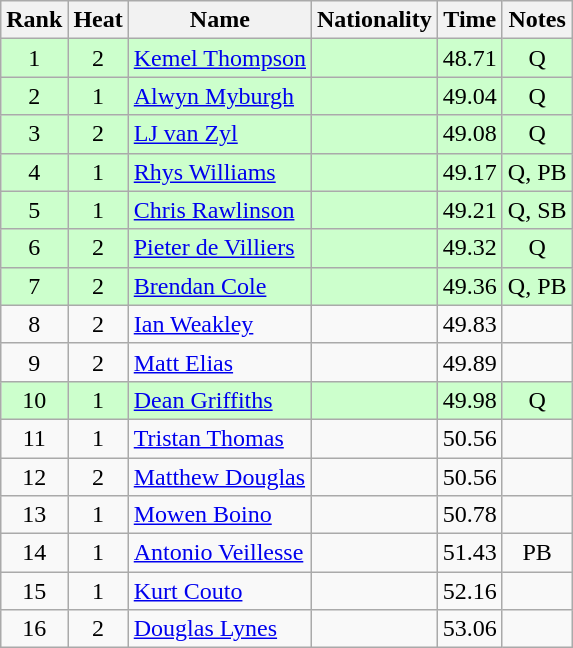<table class="wikitable sortable" style="text-align:center">
<tr>
<th>Rank</th>
<th>Heat</th>
<th>Name</th>
<th>Nationality</th>
<th>Time</th>
<th>Notes</th>
</tr>
<tr bgcolor=ccffcc>
<td>1</td>
<td>2</td>
<td align=left><a href='#'>Kemel Thompson</a></td>
<td align=left></td>
<td>48.71</td>
<td>Q</td>
</tr>
<tr bgcolor=ccffcc>
<td>2</td>
<td>1</td>
<td align=left><a href='#'>Alwyn Myburgh</a></td>
<td align=left></td>
<td>49.04</td>
<td>Q</td>
</tr>
<tr bgcolor=ccffcc>
<td>3</td>
<td>2</td>
<td align=left><a href='#'>LJ van Zyl</a></td>
<td align=left></td>
<td>49.08</td>
<td>Q</td>
</tr>
<tr bgcolor=ccffcc>
<td>4</td>
<td>1</td>
<td align=left><a href='#'>Rhys Williams</a></td>
<td align=left></td>
<td>49.17</td>
<td>Q, PB</td>
</tr>
<tr bgcolor=ccffcc>
<td>5</td>
<td>1</td>
<td align=left><a href='#'>Chris Rawlinson</a></td>
<td align=left></td>
<td>49.21</td>
<td>Q, SB</td>
</tr>
<tr bgcolor=ccffcc>
<td>6</td>
<td>2</td>
<td align=left><a href='#'>Pieter de Villiers</a></td>
<td align=left></td>
<td>49.32</td>
<td>Q</td>
</tr>
<tr bgcolor=ccffcc>
<td>7</td>
<td>2</td>
<td align=left><a href='#'>Brendan Cole</a></td>
<td align=left></td>
<td>49.36</td>
<td>Q, PB</td>
</tr>
<tr>
<td>8</td>
<td>2</td>
<td align=left><a href='#'>Ian Weakley</a></td>
<td align=left></td>
<td>49.83</td>
<td></td>
</tr>
<tr>
<td>9</td>
<td>2</td>
<td align=left><a href='#'>Matt Elias</a></td>
<td align=left></td>
<td>49.89</td>
<td></td>
</tr>
<tr bgcolor=ccffcc>
<td>10</td>
<td>1</td>
<td align=left><a href='#'>Dean Griffiths</a></td>
<td align=left></td>
<td>49.98</td>
<td>Q</td>
</tr>
<tr>
<td>11</td>
<td>1</td>
<td align=left><a href='#'>Tristan Thomas</a></td>
<td align=left></td>
<td>50.56</td>
<td></td>
</tr>
<tr>
<td>12</td>
<td>2</td>
<td align=left><a href='#'>Matthew Douglas</a></td>
<td align=left></td>
<td>50.56</td>
<td></td>
</tr>
<tr>
<td>13</td>
<td>1</td>
<td align=left><a href='#'>Mowen Boino</a></td>
<td align=left></td>
<td>50.78</td>
<td></td>
</tr>
<tr>
<td>14</td>
<td>1</td>
<td align=left><a href='#'>Antonio Veillesse</a></td>
<td align=left></td>
<td>51.43</td>
<td>PB</td>
</tr>
<tr>
<td>15</td>
<td>1</td>
<td align=left><a href='#'>Kurt Couto</a></td>
<td align=left></td>
<td>52.16</td>
<td></td>
</tr>
<tr>
<td>16</td>
<td>2</td>
<td align=left><a href='#'>Douglas Lynes</a></td>
<td align=left></td>
<td>53.06</td>
<td></td>
</tr>
</table>
